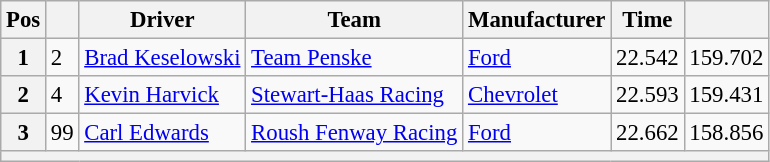<table class="wikitable" style="font-size:95%">
<tr>
<th>Pos</th>
<th></th>
<th>Driver</th>
<th>Team</th>
<th>Manufacturer</th>
<th>Time</th>
<th></th>
</tr>
<tr>
<th>1</th>
<td>2</td>
<td><a href='#'>Brad Keselowski</a></td>
<td><a href='#'>Team Penske</a></td>
<td><a href='#'>Ford</a></td>
<td>22.542</td>
<td>159.702</td>
</tr>
<tr>
<th>2</th>
<td>4</td>
<td><a href='#'>Kevin Harvick</a></td>
<td><a href='#'>Stewart-Haas Racing</a></td>
<td><a href='#'>Chevrolet</a></td>
<td>22.593</td>
<td>159.431</td>
</tr>
<tr>
<th>3</th>
<td>99</td>
<td><a href='#'>Carl Edwards</a></td>
<td><a href='#'>Roush Fenway Racing</a></td>
<td><a href='#'>Ford</a></td>
<td>22.662</td>
<td>158.856</td>
</tr>
<tr>
<th colspan="7"></th>
</tr>
</table>
